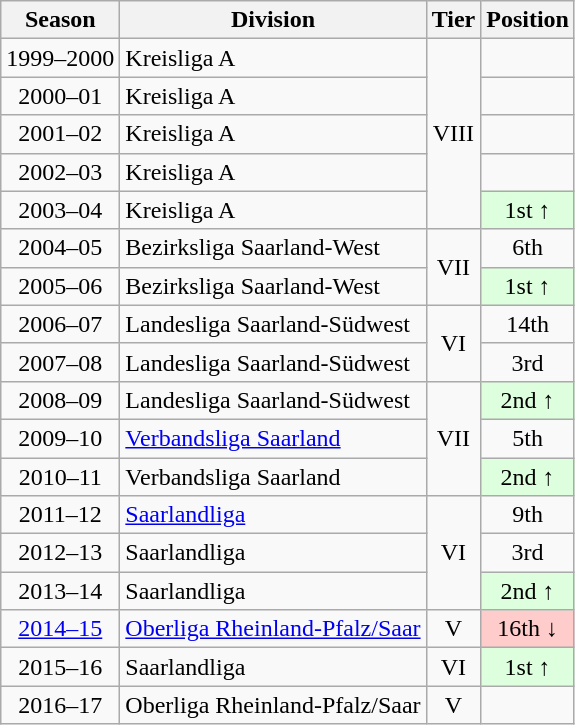<table class="wikitable">
<tr>
<th>Season</th>
<th>Division</th>
<th>Tier</th>
<th>Position</th>
</tr>
<tr align="center">
<td>1999–2000</td>
<td align="left">Kreisliga A</td>
<td rowspan=5>VIII</td>
<td></td>
</tr>
<tr align="center">
<td>2000–01</td>
<td align="left">Kreisliga A</td>
<td></td>
</tr>
<tr align="center">
<td>2001–02</td>
<td align="left">Kreisliga A</td>
<td></td>
</tr>
<tr align="center">
<td>2002–03</td>
<td align="left">Kreisliga A</td>
<td></td>
</tr>
<tr align="center">
<td>2003–04</td>
<td align="left">Kreisliga A</td>
<td bgcolor="#ddffdd">1st ↑</td>
</tr>
<tr align="center">
<td>2004–05</td>
<td align="left">Bezirksliga Saarland-West</td>
<td rowspan=2>VII</td>
<td>6th</td>
</tr>
<tr align="center">
<td>2005–06</td>
<td align="left">Bezirksliga Saarland-West</td>
<td bgcolor="#ddffdd">1st ↑</td>
</tr>
<tr align="center">
<td>2006–07</td>
<td align="left">Landesliga Saarland-Südwest</td>
<td rowspan=2>VI</td>
<td>14th</td>
</tr>
<tr align="center">
<td>2007–08</td>
<td align="left">Landesliga Saarland-Südwest</td>
<td>3rd</td>
</tr>
<tr align="center">
<td>2008–09</td>
<td align="left">Landesliga Saarland-Südwest</td>
<td rowspan=3>VII</td>
<td bgcolor="#ddffdd">2nd ↑</td>
</tr>
<tr align="center">
<td>2009–10</td>
<td align="left"><a href='#'>Verbandsliga Saarland</a></td>
<td>5th</td>
</tr>
<tr align="center">
<td>2010–11</td>
<td align="left">Verbandsliga Saarland</td>
<td bgcolor="#ddffdd">2nd ↑</td>
</tr>
<tr align="center">
<td>2011–12</td>
<td align="left"><a href='#'>Saarlandliga</a></td>
<td rowspan=3>VI</td>
<td>9th</td>
</tr>
<tr align="center">
<td>2012–13</td>
<td align="left">Saarlandliga</td>
<td>3rd</td>
</tr>
<tr align="center">
<td>2013–14</td>
<td align="left">Saarlandliga</td>
<td bgcolor="#ddffdd">2nd ↑</td>
</tr>
<tr align="center">
<td><a href='#'>2014–15</a></td>
<td align="left"><a href='#'>Oberliga Rheinland-Pfalz/Saar</a></td>
<td>V</td>
<td bgcolor="#ffcccc">16th ↓</td>
</tr>
<tr align="center">
<td>2015–16</td>
<td align="left">Saarlandliga</td>
<td>VI</td>
<td bgcolor="#ddffdd">1st ↑</td>
</tr>
<tr align="center">
<td>2016–17</td>
<td align="left">Oberliga Rheinland-Pfalz/Saar</td>
<td>V</td>
<td></td>
</tr>
</table>
